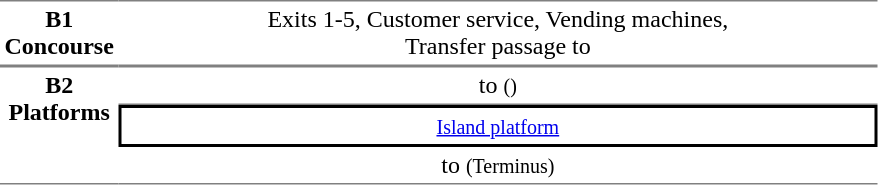<table table border=0 cellspacing=0 cellpadding=3>
<tr>
<td style="border-bottom:solid 1px gray; border-top:solid 1px gray;text-align:center" valign=top><strong>B1<br>Concourse</strong></td>
<td style="border-bottom:solid 1px gray; border-top:solid 1px gray;text-align:center;" valign=top width=500>Exits 1-5, Customer service, Vending machines,<br>Transfer passage to </td>
</tr>
<tr>
<td style="border-bottom:solid 1px gray; border-top:solid 1px gray;text-align:center" rowspan="3" valign=top><strong>B2<br>Platforms</strong></td>
<td style="border-bottom:solid 1px gray; border-top:solid 1px gray;text-align:center;">  to  <small>()</small></td>
</tr>
<tr>
<td style="border-right:solid 2px black;border-left:solid 2px black;border-top:solid 2px black;border-bottom:solid 2px black;text-align:center;" colspan=2><small><a href='#'>Island platform</a></small></td>
</tr>
<tr>
<td style="border-bottom:solid 1px gray;text-align:center;"> to  <small>(Terminus)</small> </td>
</tr>
</table>
